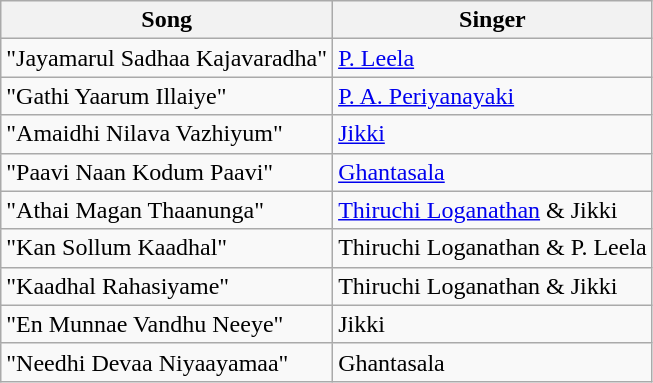<table class="wikitable">
<tr>
<th>Song</th>
<th>Singer</th>
</tr>
<tr>
<td>"Jayamarul Sadhaa Kajavaradha"</td>
<td><a href='#'>P. Leela</a></td>
</tr>
<tr>
<td>"Gathi Yaarum Illaiye"</td>
<td><a href='#'>P. A. Periyanayaki</a></td>
</tr>
<tr>
<td>"Amaidhi Nilava Vazhiyum"</td>
<td><a href='#'>Jikki</a></td>
</tr>
<tr>
<td>"Paavi Naan Kodum Paavi"</td>
<td><a href='#'>Ghantasala</a></td>
</tr>
<tr>
<td>"Athai Magan Thaanunga"</td>
<td><a href='#'>Thiruchi Loganathan</a> & Jikki</td>
</tr>
<tr>
<td>"Kan Sollum Kaadhal"</td>
<td>Thiruchi Loganathan & P. Leela</td>
</tr>
<tr>
<td>"Kaadhal Rahasiyame"</td>
<td>Thiruchi Loganathan & Jikki</td>
</tr>
<tr>
<td>"En Munnae Vandhu Neeye"</td>
<td>Jikki</td>
</tr>
<tr>
<td>"Needhi Devaa Niyaayamaa"</td>
<td>Ghantasala</td>
</tr>
</table>
